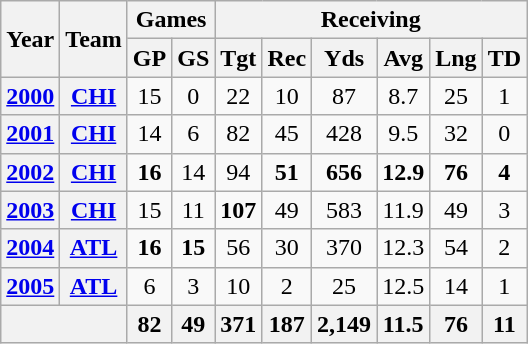<table class="wikitable" style="text-align:center">
<tr>
<th rowspan="2">Year</th>
<th rowspan="2">Team</th>
<th colspan="2">Games</th>
<th colspan="6">Receiving</th>
</tr>
<tr>
<th>GP</th>
<th>GS</th>
<th>Tgt</th>
<th>Rec</th>
<th>Yds</th>
<th>Avg</th>
<th>Lng</th>
<th>TD</th>
</tr>
<tr>
<th><a href='#'>2000</a></th>
<th><a href='#'>CHI</a></th>
<td>15</td>
<td>0</td>
<td>22</td>
<td>10</td>
<td>87</td>
<td>8.7</td>
<td>25</td>
<td>1</td>
</tr>
<tr>
<th><a href='#'>2001</a></th>
<th><a href='#'>CHI</a></th>
<td>14</td>
<td>6</td>
<td>82</td>
<td>45</td>
<td>428</td>
<td>9.5</td>
<td>32</td>
<td>0</td>
</tr>
<tr>
<th><a href='#'>2002</a></th>
<th><a href='#'>CHI</a></th>
<td><strong>16</strong></td>
<td>14</td>
<td>94</td>
<td><strong>51</strong></td>
<td><strong>656</strong></td>
<td><strong>12.9</strong></td>
<td><strong>76</strong></td>
<td><strong>4</strong></td>
</tr>
<tr>
<th><a href='#'>2003</a></th>
<th><a href='#'>CHI</a></th>
<td>15</td>
<td>11</td>
<td><strong>107</strong></td>
<td>49</td>
<td>583</td>
<td>11.9</td>
<td>49</td>
<td>3</td>
</tr>
<tr>
<th><a href='#'>2004</a></th>
<th><a href='#'>ATL</a></th>
<td><strong>16</strong></td>
<td><strong>15</strong></td>
<td>56</td>
<td>30</td>
<td>370</td>
<td>12.3</td>
<td>54</td>
<td>2</td>
</tr>
<tr>
<th><a href='#'>2005</a></th>
<th><a href='#'>ATL</a></th>
<td>6</td>
<td>3</td>
<td>10</td>
<td>2</td>
<td>25</td>
<td>12.5</td>
<td>14</td>
<td>1</td>
</tr>
<tr>
<th colspan="2"></th>
<th>82</th>
<th>49</th>
<th>371</th>
<th>187</th>
<th>2,149</th>
<th>11.5</th>
<th>76</th>
<th>11</th>
</tr>
</table>
